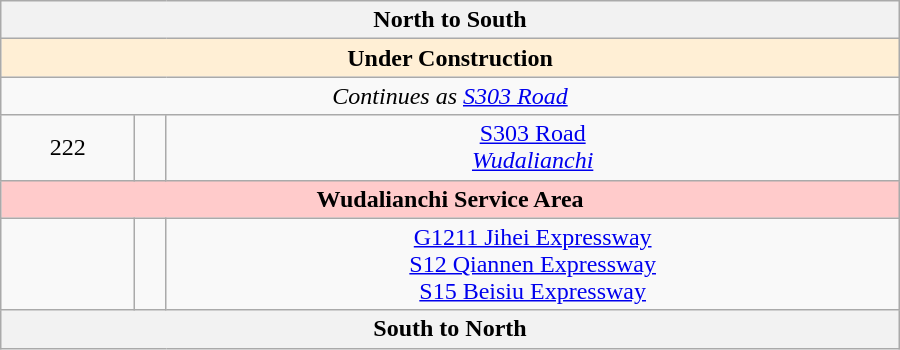<table class="wikitable" style="text-align:center; width:600px;">
<tr>
<th colspan="3"> North to South </th>
</tr>
<tr>
<td colspan="3"  style="background:#ffefd5;">  <strong>Under Construction</strong>  </td>
</tr>
<tr>
<td colspan=6><em>Continues as  <a href='#'>S303 Road</a></em></td>
</tr>
<tr>
<td>222</td>
<td></td>
<td> <a href='#'>S303 Road</a><br><em><a href='#'>Wudalianchi</a></em></td>
</tr>
<tr>
<td align="center" style="background:#FFCBCB;" colspan="7"> <strong>Wudalianchi Service Area</strong></td>
</tr>
<tr>
<td></td>
<td></td>
<td> <a href='#'>G1211 Jihei Expressway</a><br> <a href='#'>S12 Qiannen Expressway</a><br> <a href='#'>S15 Beisiu Expressway</a></td>
</tr>
<tr>
<th colspan="3"> South to North </th>
</tr>
</table>
